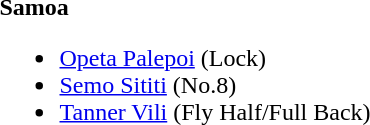<table style="width:100%;">
<tr>
<td style="vertical-align:top; width:20%;"><br><strong>Samoa</strong><ul><li> <a href='#'>Opeta Palepoi</a> (Lock)</li><li> <a href='#'>Semo Sititi</a> (No.8)</li><li> <a href='#'>Tanner Vili</a> (Fly Half/Full Back)</li></ul></td>
<td style="vertical-align:top; width:20%;"></td>
</tr>
<tr>
</tr>
</table>
